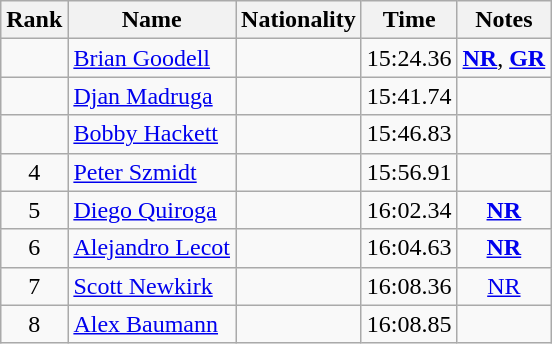<table class="wikitable sortable" style="text-align:center">
<tr>
<th>Rank</th>
<th>Name</th>
<th>Nationality</th>
<th>Time</th>
<th>Notes</th>
</tr>
<tr>
<td></td>
<td align=left><a href='#'>Brian Goodell</a></td>
<td align=left></td>
<td>15:24.36</td>
<td><strong><a href='#'>NR</a></strong>, <strong><a href='#'>GR</a></strong></td>
</tr>
<tr>
<td></td>
<td align=left><a href='#'>Djan Madruga</a></td>
<td align=left></td>
<td>15:41.74</td>
<td></td>
</tr>
<tr>
<td></td>
<td align=left><a href='#'>Bobby Hackett</a></td>
<td align=left></td>
<td>15:46.83</td>
<td></td>
</tr>
<tr>
<td>4</td>
<td align=left><a href='#'>Peter Szmidt</a></td>
<td align=left></td>
<td>15:56.91</td>
<td></td>
</tr>
<tr>
<td>5</td>
<td align=left><a href='#'>Diego Quiroga</a></td>
<td align=left></td>
<td>16:02.34</td>
<td><strong><a href='#'>NR</a></strong></td>
</tr>
<tr>
<td>6</td>
<td align=left><a href='#'>Alejandro Lecot</a></td>
<td align=left></td>
<td>16:04.63</td>
<td><strong><a href='#'>NR</a></strong></td>
</tr>
<tr>
<td>7</td>
<td align=left><a href='#'>Scott Newkirk</a></td>
<td align=left></td>
<td>16:08.36</td>
<td><a href='#'>NR</a></td>
</tr>
<tr>
<td>8</td>
<td align=left><a href='#'>Alex Baumann</a></td>
<td align=left></td>
<td>16:08.85</td>
<td></td>
</tr>
</table>
